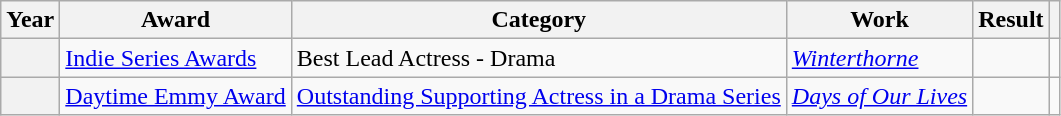<table class="wikitable sortable plainrowheaders">
<tr>
<th>Year</th>
<th>Award</th>
<th>Category</th>
<th>Work</th>
<th>Result</th>
<th scope="col" class="unsortable"></th>
</tr>
<tr>
<th scope="row"></th>
<td><a href='#'>Indie Series Awards</a></td>
<td>Best Lead Actress - Drama</td>
<td><em><a href='#'>Winterthorne</a></em></td>
<td></td>
<td></td>
</tr>
<tr>
<th scope="row"></th>
<td><a href='#'>Daytime Emmy Award</a></td>
<td><a href='#'>Outstanding Supporting Actress in a Drama Series</a></td>
<td><em><a href='#'>Days of Our Lives</a></em></td>
<td></td>
<td></td>
</tr>
</table>
